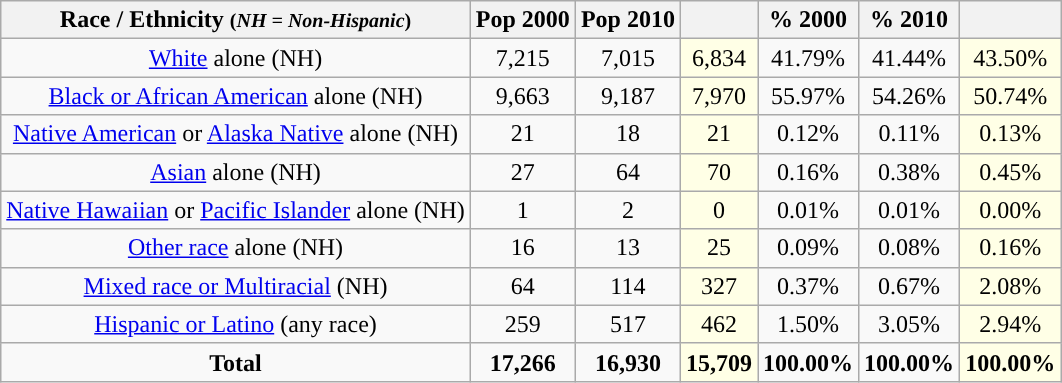<table class="wikitable" style="text-align:center;">
<tr>
<th>Race / Ethnicity <small>(<em>NH = Non-Hispanic</em>)</small></th>
<th>Pop 2000</th>
<th>Pop 2010</th>
<th></th>
<th>% 2000</th>
<th>% 2010</th>
<th></th>
</tr>
<tr>
<td><a href='#'>White</a> alone (NH)</td>
<td>7,215</td>
<td>7,015</td>
<td style='background: #ffffe6;'>6,834</td>
<td>41.79%</td>
<td>41.44%</td>
<td style='background: #ffffe6;'>43.50%</td>
</tr>
<tr>
<td><a href='#'>Black or African American</a> alone (NH)</td>
<td>9,663</td>
<td>9,187</td>
<td style='background: #ffffe6;'>7,970</td>
<td>55.97%</td>
<td>54.26%</td>
<td style='background: #ffffe6;'>50.74%</td>
</tr>
<tr>
<td><a href='#'>Native American</a> or <a href='#'>Alaska Native</a> alone (NH)</td>
<td>21</td>
<td>18</td>
<td style='background: #ffffe6;'>21</td>
<td>0.12%</td>
<td>0.11%</td>
<td style='background: #ffffe6;'>0.13%</td>
</tr>
<tr>
<td><a href='#'>Asian</a> alone (NH)</td>
<td>27</td>
<td>64</td>
<td style='background: #ffffe6;'>70</td>
<td>0.16%</td>
<td>0.38%</td>
<td style='background: #ffffe6;'>0.45%</td>
</tr>
<tr>
<td><a href='#'>Native Hawaiian</a> or <a href='#'>Pacific Islander</a> alone (NH)</td>
<td>1</td>
<td>2</td>
<td style='background: #ffffe6;'>0</td>
<td>0.01%</td>
<td>0.01%</td>
<td style='background: #ffffe6;'>0.00%</td>
</tr>
<tr>
<td><a href='#'>Other race</a> alone (NH)</td>
<td>16</td>
<td>13</td>
<td style='background: #ffffe6;'>25</td>
<td>0.09%</td>
<td>0.08%</td>
<td style='background: #ffffe6;'>0.16%</td>
</tr>
<tr>
<td><a href='#'>Mixed race or Multiracial</a> (NH)</td>
<td>64</td>
<td>114</td>
<td style='background: #ffffe6;'>327</td>
<td>0.37%</td>
<td>0.67%</td>
<td style='background: #ffffe6;'>2.08%</td>
</tr>
<tr>
<td><a href='#'>Hispanic or Latino</a> (any race)</td>
<td>259</td>
<td>517</td>
<td style='background: #ffffe6;'>462</td>
<td>1.50%</td>
<td>3.05%</td>
<td style='background: #ffffe6;'>2.94%</td>
</tr>
<tr>
<td><strong>Total</strong></td>
<td><strong>17,266</strong></td>
<td><strong>16,930</strong></td>
<td style='background: #ffffe6;'><strong>15,709</strong></td>
<td><strong>100.00%</strong></td>
<td><strong>100.00%</strong></td>
<td style='background: #ffffe6;'><strong>100.00%</strong></td>
</tr>
</table>
